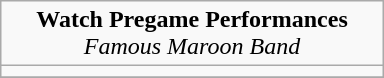<table class="wikitable" align="right" style="width: 16em; text-align: left; font-size: 100%;">
<tr>
<td style="text-align:center; font-size: verysmall;"><strong>Watch Pregame Performances</strong><br><em>Famous Maroon Band</em></td>
</tr>
<tr>
<td style="text-align:center; font-size: verysmall;"></td>
</tr>
<tr>
</tr>
</table>
